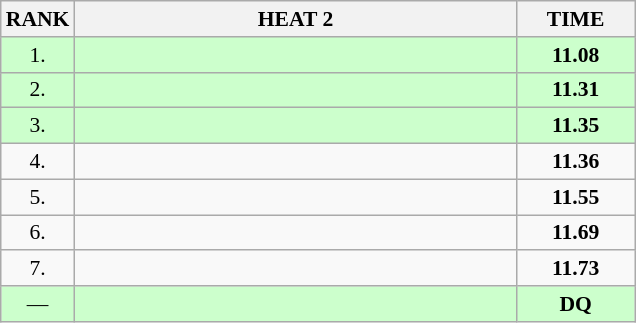<table class="wikitable" style="border-collapse: collapse; font-size: 90%;">
<tr>
<th>RANK</th>
<th style="width: 20em">HEAT 2</th>
<th style="width: 5em">TIME</th>
</tr>
<tr style="background:#ccffcc;">
<td align="center">1.</td>
<td></td>
<td align="center"><strong>11.08</strong></td>
</tr>
<tr style="background:#ccffcc;">
<td align="center">2.</td>
<td></td>
<td align="center"><strong>11.31</strong></td>
</tr>
<tr style="background:#ccffcc;">
<td align="center">3.</td>
<td></td>
<td align="center"><strong>11.35</strong></td>
</tr>
<tr>
<td align="center">4.</td>
<td></td>
<td align="center"><strong>11.36</strong></td>
</tr>
<tr>
<td align="center">5.</td>
<td></td>
<td align="center"><strong>11.55</strong></td>
</tr>
<tr>
<td align="center">6.</td>
<td></td>
<td align="center"><strong>11.69</strong></td>
</tr>
<tr>
<td align="center">7.</td>
<td></td>
<td align="center"><strong>11.73</strong></td>
</tr>
<tr style="background:#ccffcc;">
<td align="center">—</td>
<td></td>
<td align="center"><strong>DQ</strong></td>
</tr>
</table>
